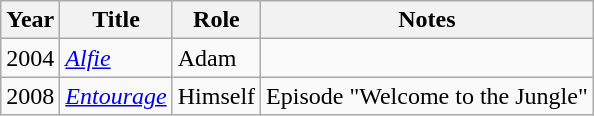<table class="wikitable">
<tr>
<th>Year</th>
<th>Title</th>
<th>Role</th>
<th>Notes</th>
</tr>
<tr>
<td>2004</td>
<td><em><a href='#'>Alfie</a></em></td>
<td>Adam</td>
<td></td>
</tr>
<tr>
<td>2008</td>
<td><em><a href='#'>Entourage</a></em></td>
<td>Himself</td>
<td>Episode "Welcome to the Jungle"</td>
</tr>
</table>
